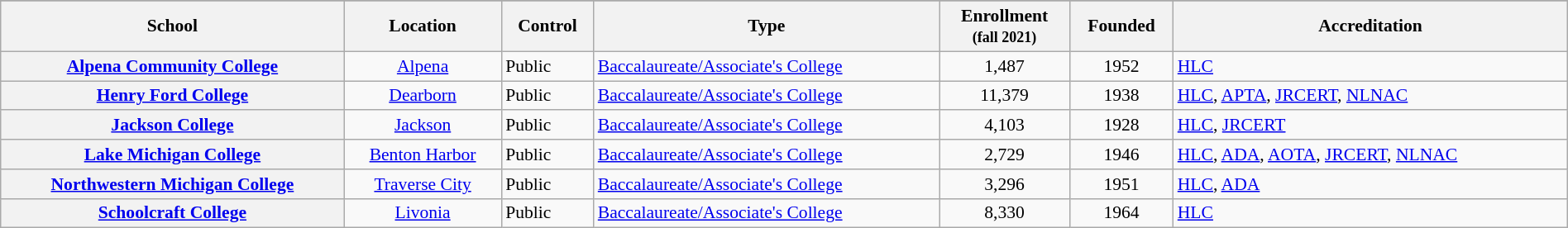<table class="wikitable sortable plainrowheaders" style="text-align:left; width:100%; font-size:90%">
<tr>
</tr>
<tr>
<th scope="col">School</th>
<th scope="col">Location</th>
<th scope="col">Control</th>
<th scope="col">Type</th>
<th scope="col">Enrollment<br><small>(fall 2021)</small></th>
<th scope="col">Founded</th>
<th scope="col">Accreditation</th>
</tr>
<tr>
<th scope="row"><a href='#'>Alpena Community College</a></th>
<td align="center"><a href='#'>Alpena</a></td>
<td>Public</td>
<td><a href='#'>Baccalaureate/Associate's College</a></td>
<td align="center">1,487</td>
<td align="center">1952</td>
<td><a href='#'>HLC</a></td>
</tr>
<tr>
<th scope="row"><a href='#'>Henry Ford College</a></th>
<td align="center"><a href='#'>Dearborn</a></td>
<td>Public</td>
<td><a href='#'>Baccalaureate/Associate's College</a></td>
<td align="center">11,379</td>
<td align="center">1938</td>
<td><a href='#'>HLC</a>, <a href='#'>APTA</a>, <a href='#'>JRCERT</a>, <a href='#'>NLNAC</a></td>
</tr>
<tr>
<th scope="row"><a href='#'>Jackson College</a></th>
<td align="center"><a href='#'>Jackson</a></td>
<td>Public</td>
<td><a href='#'>Baccalaureate/Associate's College</a></td>
<td align="center">4,103</td>
<td align="center">1928</td>
<td><a href='#'>HLC</a>, <a href='#'>JRCERT</a></td>
</tr>
<tr>
<th scope="row"><a href='#'>Lake Michigan College</a></th>
<td align="center"><a href='#'>Benton Harbor</a></td>
<td>Public</td>
<td><a href='#'>Baccalaureate/Associate's College</a></td>
<td align="center">2,729</td>
<td align="center">1946</td>
<td><a href='#'>HLC</a>, <a href='#'>ADA</a>, <a href='#'>AOTA</a>, <a href='#'>JRCERT</a>, <a href='#'>NLNAC</a></td>
</tr>
<tr>
<th scope="row"><a href='#'>Northwestern Michigan College</a></th>
<td align="center"><a href='#'>Traverse City</a></td>
<td>Public</td>
<td><a href='#'>Baccalaureate/Associate's College</a></td>
<td align="center">3,296</td>
<td align="center">1951</td>
<td><a href='#'>HLC</a>, <a href='#'>ADA</a></td>
</tr>
<tr>
<th scope="row"><a href='#'>Schoolcraft College</a></th>
<td align="center"><a href='#'>Livonia</a></td>
<td>Public</td>
<td><a href='#'>Baccalaureate/Associate's College</a></td>
<td align="center">8,330</td>
<td align="center">1964</td>
<td><a href='#'>HLC</a></td>
</tr>
</table>
